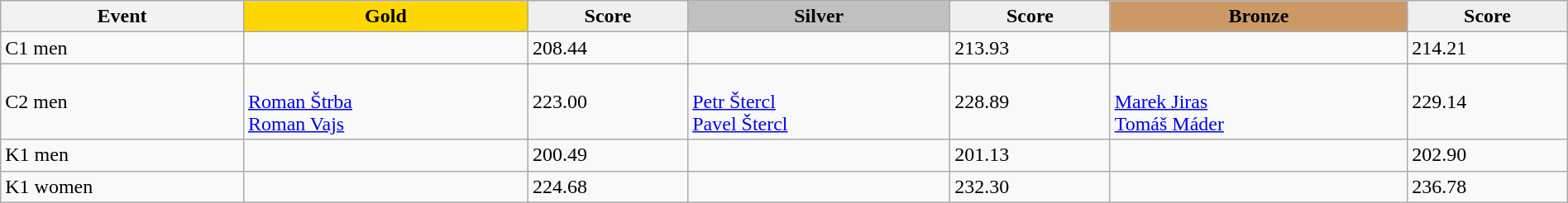<table class="wikitable" width=100%>
<tr>
<th>Event</th>
<td align=center bgcolor="gold"><strong>Gold</strong></td>
<td align=center bgcolor="EFEFEF"><strong>Score</strong></td>
<td align=center bgcolor="silver"><strong>Silver</strong></td>
<td align=center bgcolor="EFEFEF"><strong>Score</strong></td>
<td align=center bgcolor="CC9966"><strong>Bronze</strong></td>
<td align=center bgcolor="EFEFEF"><strong>Score</strong></td>
</tr>
<tr>
<td>C1 men</td>
<td></td>
<td>208.44</td>
<td></td>
<td>213.93</td>
<td></td>
<td>214.21</td>
</tr>
<tr>
<td>C2 men</td>
<td><br><a href='#'>Roman Štrba</a><br><a href='#'>Roman Vajs</a></td>
<td>223.00</td>
<td><br><a href='#'>Petr Štercl</a><br><a href='#'>Pavel Štercl</a></td>
<td>228.89</td>
<td><br><a href='#'>Marek Jiras</a><br><a href='#'>Tomáš Máder</a></td>
<td>229.14</td>
</tr>
<tr>
<td>K1 men</td>
<td></td>
<td>200.49</td>
<td></td>
<td>201.13</td>
<td></td>
<td>202.90</td>
</tr>
<tr>
<td>K1 women</td>
<td></td>
<td>224.68</td>
<td></td>
<td>232.30</td>
<td></td>
<td>236.78</td>
</tr>
</table>
